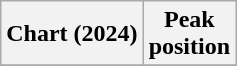<table class="wikitable sortable plainrowheaders" style="text-align:center">
<tr>
<th scope="col">Chart (2024)</th>
<th scope="col">Peak<br>position</th>
</tr>
<tr>
</tr>
</table>
